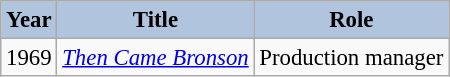<table class="wikitable" style="font-size:95%;">
<tr>
<th style="background:#B0C4DE;">Year</th>
<th style="background:#B0C4DE;">Title</th>
<th style="background:#B0C4DE;">Role</th>
</tr>
<tr>
<td>1969</td>
<td><em><a href='#'>Then Came Bronson</a></em></td>
<td>Production manager</td>
</tr>
</table>
